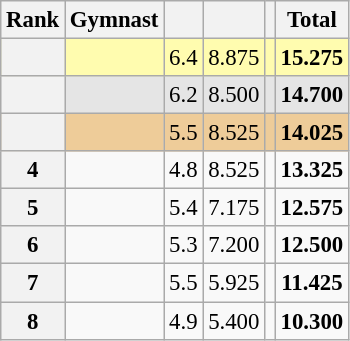<table class="wikitable sortable" style="text-align:center; font-size:95%">
<tr>
<th scope=col>Rank</th>
<th scope=col>Gymnast</th>
<th scope=col></th>
<th scope=col></th>
<th scope=col></th>
<th scope=col>Total</th>
</tr>
<tr bgcolor=fffcaf>
<th scope=row style="text-align:center"></th>
<td align=left></td>
<td>6.4</td>
<td>8.875</td>
<td></td>
<td><strong>15.275</strong></td>
</tr>
<tr bgcolor=e5e5e5>
<th scope=row style="text-align:center"></th>
<td align=left></td>
<td>6.2</td>
<td>8.500</td>
<td></td>
<td><strong>14.700</strong></td>
</tr>
<tr bgcolor=eecc99>
<th scope=row style="text-align:center"></th>
<td align=left></td>
<td>5.5</td>
<td>8.525</td>
<td></td>
<td><strong>14.025</strong></td>
</tr>
<tr>
<th scope=row style="text-align:center">4</th>
<td align=left></td>
<td>4.8</td>
<td>8.525</td>
<td></td>
<td><strong>13.325</strong></td>
</tr>
<tr>
<th scope=row style="text-align:center">5</th>
<td align=left></td>
<td>5.4</td>
<td>7.175</td>
<td></td>
<td><strong>12.575</strong></td>
</tr>
<tr>
<th scope=row style="text-align:center">6</th>
<td align=left></td>
<td>5.3</td>
<td>7.200</td>
<td></td>
<td><strong>12.500</strong></td>
</tr>
<tr>
<th scope=row style="text-align:center">7</th>
<td align=left></td>
<td>5.5</td>
<td>5.925</td>
<td></td>
<td><strong>11.425</strong></td>
</tr>
<tr>
<th scope=row style="text-align:center">8</th>
<td align=left></td>
<td>4.9</td>
<td>5.400</td>
<td></td>
<td><strong>10.300</strong></td>
</tr>
</table>
